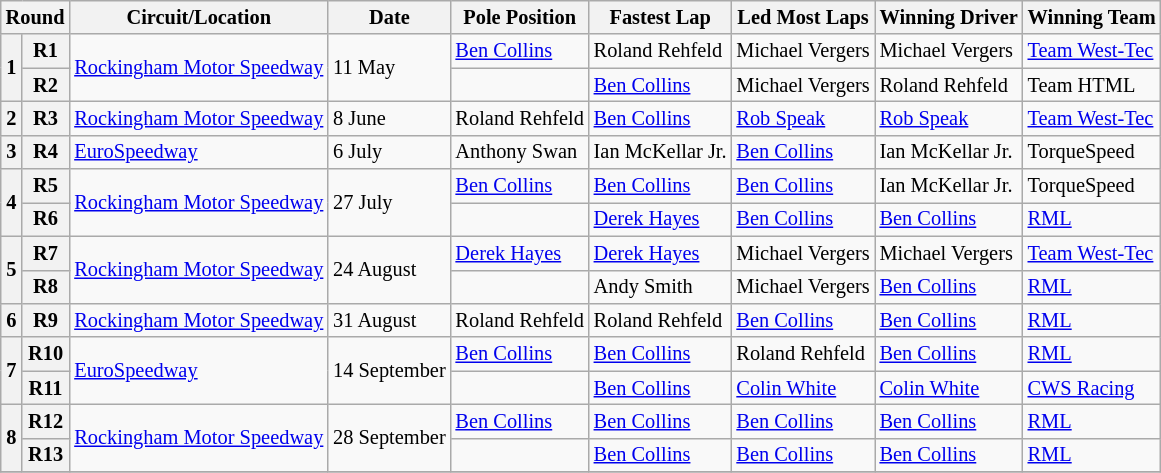<table class="wikitable" style="font-size: 85%;">
<tr>
<th colspan=2>Round</th>
<th>Circuit/Location</th>
<th>Date</th>
<th>Pole Position</th>
<th>Fastest Lap</th>
<th>Led Most Laps</th>
<th>Winning Driver</th>
<th>Winning Team</th>
</tr>
<tr>
<th rowspan=2>1</th>
<th>R1</th>
<td rowspan=2> <a href='#'>Rockingham Motor Speedway</a></td>
<td rowspan=2>11 May</td>
<td> <a href='#'>Ben Collins</a></td>
<td> Roland Rehfeld</td>
<td> Michael Vergers</td>
<td> Michael Vergers</td>
<td> <a href='#'>Team West-Tec</a></td>
</tr>
<tr>
<th>R2</th>
<td></td>
<td> <a href='#'>Ben Collins</a></td>
<td> Michael Vergers</td>
<td> Roland Rehfeld</td>
<td> Team HTML</td>
</tr>
<tr>
<th>2</th>
<th>R3</th>
<td> <a href='#'>Rockingham Motor Speedway</a></td>
<td>8 June</td>
<td> Roland Rehfeld</td>
<td> <a href='#'>Ben Collins</a></td>
<td> <a href='#'>Rob Speak</a></td>
<td> <a href='#'>Rob Speak</a></td>
<td> <a href='#'>Team West-Tec</a></td>
</tr>
<tr>
<th>3</th>
<th>R4</th>
<td> <a href='#'>EuroSpeedway</a></td>
<td>6 July</td>
<td> Anthony Swan</td>
<td> Ian McKellar Jr.</td>
<td> <a href='#'>Ben Collins</a></td>
<td> Ian McKellar Jr.</td>
<td> TorqueSpeed</td>
</tr>
<tr>
<th rowspan=2>4</th>
<th>R5</th>
<td rowspan=2> <a href='#'>Rockingham Motor Speedway</a></td>
<td rowspan=2>27 July</td>
<td> <a href='#'>Ben Collins</a></td>
<td> <a href='#'>Ben Collins</a></td>
<td> <a href='#'>Ben Collins</a></td>
<td> Ian McKellar Jr.</td>
<td> TorqueSpeed</td>
</tr>
<tr>
<th>R6</th>
<td></td>
<td> <a href='#'>Derek Hayes</a></td>
<td> <a href='#'>Ben Collins</a></td>
<td> <a href='#'>Ben Collins</a></td>
<td> <a href='#'>RML</a></td>
</tr>
<tr>
<th rowspan=2>5</th>
<th>R7</th>
<td rowspan=2> <a href='#'>Rockingham Motor Speedway</a></td>
<td rowspan=2>24 August</td>
<td> <a href='#'>Derek Hayes</a></td>
<td> <a href='#'>Derek Hayes</a></td>
<td> Michael Vergers</td>
<td> Michael Vergers</td>
<td> <a href='#'>Team West-Tec</a></td>
</tr>
<tr>
<th>R8</th>
<td></td>
<td> Andy Smith</td>
<td> Michael Vergers</td>
<td> <a href='#'>Ben Collins</a></td>
<td> <a href='#'>RML</a></td>
</tr>
<tr>
<th>6</th>
<th>R9</th>
<td> <a href='#'>Rockingham Motor Speedway</a></td>
<td>31 August</td>
<td> Roland Rehfeld</td>
<td> Roland Rehfeld</td>
<td> <a href='#'>Ben Collins</a></td>
<td> <a href='#'>Ben Collins</a></td>
<td> <a href='#'>RML</a></td>
</tr>
<tr>
<th rowspan=2>7</th>
<th>R10</th>
<td rowspan=2> <a href='#'>EuroSpeedway</a></td>
<td rowspan=2>14 September</td>
<td> <a href='#'>Ben Collins</a></td>
<td> <a href='#'>Ben Collins</a></td>
<td> Roland Rehfeld</td>
<td> <a href='#'>Ben Collins</a></td>
<td> <a href='#'>RML</a></td>
</tr>
<tr>
<th>R11</th>
<td></td>
<td> <a href='#'>Ben Collins</a></td>
<td> <a href='#'>Colin White</a></td>
<td> <a href='#'>Colin White</a></td>
<td> <a href='#'>CWS Racing</a></td>
</tr>
<tr>
<th rowspan=2>8</th>
<th>R12</th>
<td rowspan=2> <a href='#'>Rockingham Motor Speedway</a></td>
<td rowspan=2>28 September</td>
<td> <a href='#'>Ben Collins</a></td>
<td> <a href='#'>Ben Collins</a></td>
<td> <a href='#'>Ben Collins</a></td>
<td> <a href='#'>Ben Collins</a></td>
<td> <a href='#'>RML</a></td>
</tr>
<tr>
<th>R13</th>
<td></td>
<td> <a href='#'>Ben Collins</a></td>
<td> <a href='#'>Ben Collins</a></td>
<td> <a href='#'>Ben Collins</a></td>
<td> <a href='#'>RML</a></td>
</tr>
<tr>
</tr>
</table>
